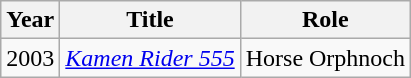<table class="wikitable">
<tr>
<th>Year</th>
<th>Title</th>
<th>Role</th>
</tr>
<tr>
<td>2003</td>
<td><em><a href='#'>Kamen Rider 555</a></em></td>
<td>Horse Orphnoch</td>
</tr>
</table>
